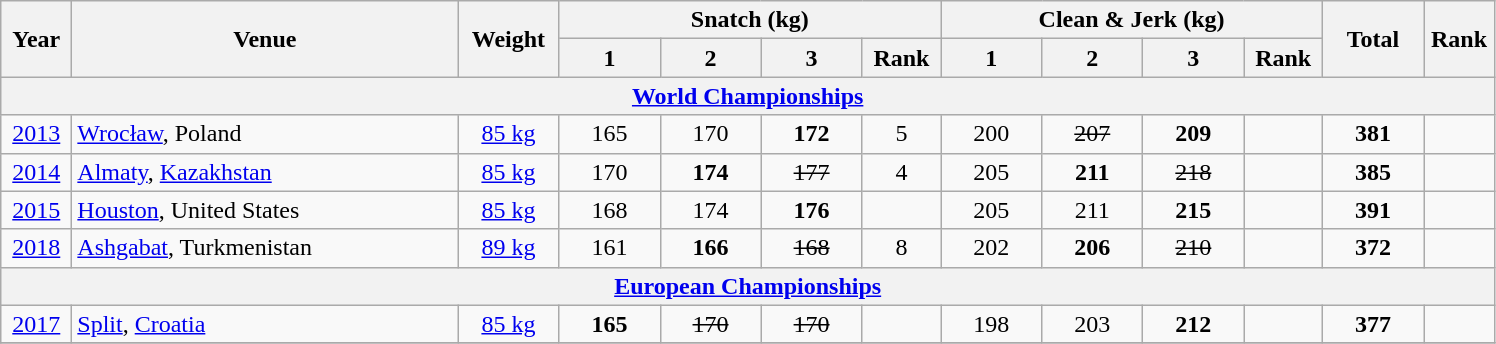<table class="wikitable" style="text-align:center;">
<tr>
<th rowspan=2 width=40>Year</th>
<th rowspan=2 width=250>Venue</th>
<th rowspan=2 width=60>Weight</th>
<th colspan=4>Snatch (kg)</th>
<th colspan=4>Clean & Jerk (kg)</th>
<th rowspan=2 width=60>Total</th>
<th rowspan=2 width=40>Rank</th>
</tr>
<tr>
<th width=60>1</th>
<th width=60>2</th>
<th width=60>3</th>
<th width=45>Rank</th>
<th width=60>1</th>
<th width=60>2</th>
<th width=60>3</th>
<th width=45>Rank</th>
</tr>
<tr>
<th colspan=13><a href='#'>World Championships</a></th>
</tr>
<tr>
<td><a href='#'>2013</a></td>
<td align=left> <a href='#'>Wrocław</a>, Poland</td>
<td><a href='#'>85 kg</a></td>
<td>165</td>
<td>170</td>
<td><strong>172</strong></td>
<td>5</td>
<td>200</td>
<td><s>207</s></td>
<td><strong>209</strong></td>
<td></td>
<td><strong>381</strong></td>
<td></td>
</tr>
<tr>
<td><a href='#'>2014</a></td>
<td align=left> <a href='#'>Almaty</a>, <a href='#'>Kazakhstan</a></td>
<td><a href='#'>85 kg</a></td>
<td>170</td>
<td><strong>174</strong></td>
<td><s>177</s></td>
<td>4</td>
<td>205</td>
<td><strong>211</strong></td>
<td><s>218</s></td>
<td></td>
<td><strong>385</strong></td>
<td></td>
</tr>
<tr>
<td><a href='#'>2015</a></td>
<td align=left> <a href='#'>Houston</a>, United States</td>
<td><a href='#'>85 kg</a></td>
<td>168</td>
<td>174</td>
<td><strong>176</strong></td>
<td></td>
<td>205</td>
<td>211</td>
<td><strong>215</strong></td>
<td></td>
<td><strong>391</strong></td>
<td></td>
</tr>
<tr>
<td><a href='#'>2018</a></td>
<td align=left> <a href='#'>Ashgabat</a>, Turkmenistan</td>
<td><a href='#'>89 kg</a></td>
<td>161</td>
<td><strong>166</strong></td>
<td><s>168</s></td>
<td>8</td>
<td>202</td>
<td><strong>206</strong></td>
<td><s>210</s></td>
<td></td>
<td><strong>372</strong></td>
<td></td>
</tr>
<tr>
<th colspan=13><a href='#'>European Championships</a></th>
</tr>
<tr>
<td><a href='#'>2017</a></td>
<td align=left> <a href='#'>Split</a>, <a href='#'>Croatia</a></td>
<td><a href='#'>85 kg</a></td>
<td><strong>165</strong></td>
<td><s>170</s></td>
<td><s>170</s></td>
<td></td>
<td>198</td>
<td>203</td>
<td><strong>212</strong></td>
<td></td>
<td><strong>377</strong></td>
<td></td>
</tr>
<tr>
</tr>
</table>
